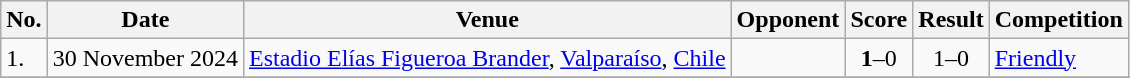<table class="wikitable">
<tr>
<th>No.</th>
<th>Date</th>
<th>Venue</th>
<th>Opponent</th>
<th>Score</th>
<th>Result</th>
<th>Competition</th>
</tr>
<tr>
<td>1.</td>
<td>30 November 2024</td>
<td><a href='#'>Estadio Elías Figueroa Brander</a>, <a href='#'>Valparaíso</a>, <a href='#'>Chile</a></td>
<td></td>
<td align=center><strong>1</strong>–0</td>
<td align=center>1–0</td>
<td><a href='#'>Friendly</a></td>
</tr>
<tr>
</tr>
</table>
